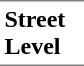<table border=0 cellspacing=0 cellpadding=3>
<tr>
<td style="border-bottom:solid 1px gray;border-top:solid 1px gray;" width=50 valign=top><strong>Street Level</strong></td>
</tr>
</table>
